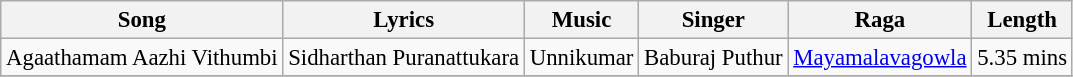<table class="wikitable" style="font-size:95%;">
<tr>
<th>Song</th>
<th>Lyrics</th>
<th>Music</th>
<th>Singer</th>
<th>Raga</th>
<th>Length</th>
</tr>
<tr>
<td>Agaathamam Aazhi Vithumbi</td>
<td>Sidharthan Puranattukara</td>
<td>Unnikumar</td>
<td>Baburaj Puthur</td>
<td><a href='#'>Mayamalavagowla</a></td>
<td>5.35 mins</td>
</tr>
<tr>
</tr>
</table>
